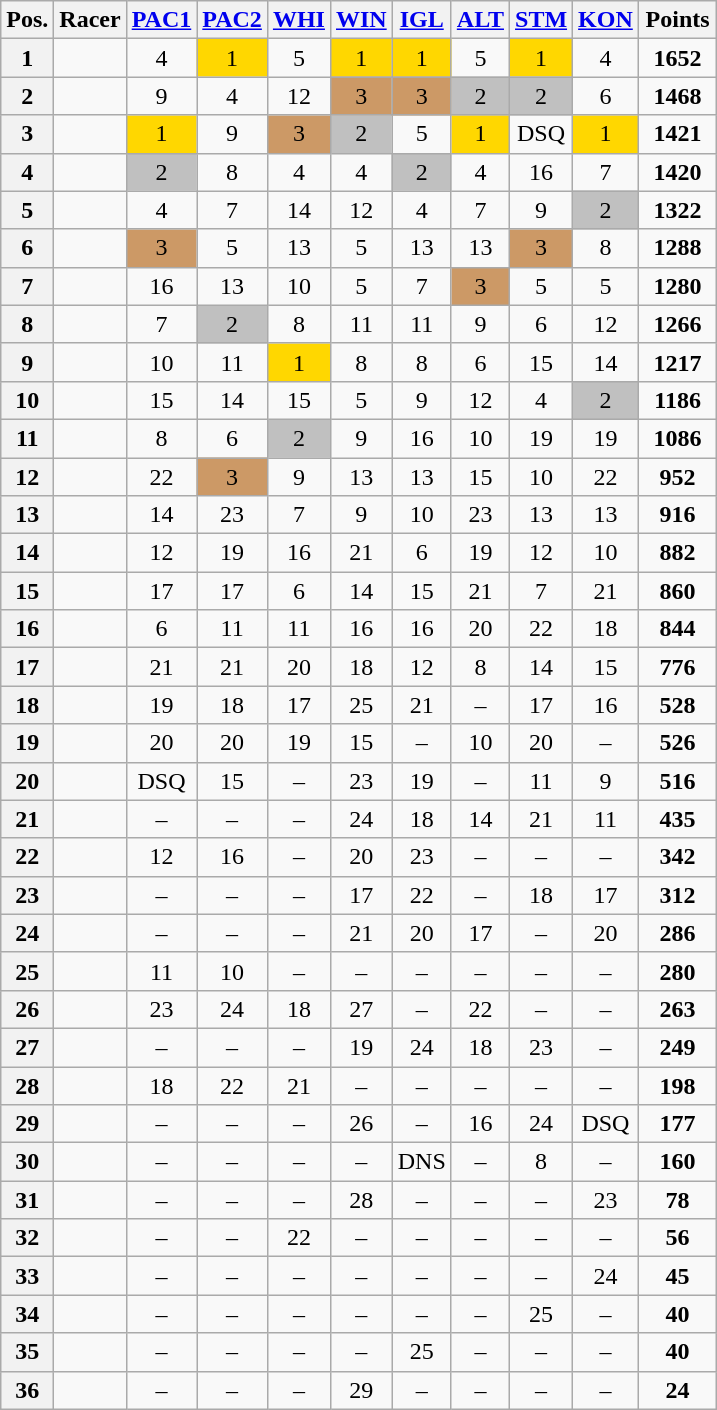<table class="wikitable sortable plainrowheaders" style="text-align:center;">
<tr>
<th scope="col">Pos.</th>
<th scope="col">Racer</th>
<th scope="col"> <a href='#'>PAC1</a></th>
<th scope="col"> <a href='#'>PAC2</a></th>
<th scope="col"> <a href='#'>WHI</a></th>
<th scope="col"> <a href='#'>WIN</a></th>
<th scope="col"> <a href='#'>IGL</a></th>
<th scope="col"> <a href='#'>ALT</a></th>
<th scope="col"> <a href='#'>STM</a></th>
<th scope="col"> <a href='#'>KON</a></th>
<th style="width:45px;">Points</th>
</tr>
<tr>
<th style="text-align:center;">1</th>
<td align="left"></td>
<td>4</td>
<td style="background:gold;">1</td>
<td>5</td>
<td style="background:gold;">1</td>
<td style="background:gold;">1</td>
<td>5</td>
<td style="background:gold;">1</td>
<td>4</td>
<td><strong>1652</strong></td>
</tr>
<tr>
<th style="text-align:center;">2</th>
<td align="left"></td>
<td>9</td>
<td>4</td>
<td>12</td>
<td style="background:#c96;">3</td>
<td style="background:#c96;">3</td>
<td style="background:silver;">2</td>
<td style="background:silver;">2</td>
<td>6</td>
<td><strong>1468</strong></td>
</tr>
<tr>
<th style="text-align:center;">3</th>
<td align="left"></td>
<td style="background:gold;">1</td>
<td>9</td>
<td style="background:#c96;">3</td>
<td style="background:silver;">2</td>
<td>5</td>
<td style="background:gold;">1</td>
<td>DSQ</td>
<td style="background:gold;">1</td>
<td><strong>1421</strong></td>
</tr>
<tr>
<th style="text-align:center;">4</th>
<td align="left"></td>
<td style="background:silver;">2</td>
<td>8</td>
<td>4</td>
<td>4</td>
<td style="background:silver;">2</td>
<td>4</td>
<td>16</td>
<td>7</td>
<td><strong>1420</strong></td>
</tr>
<tr>
<th style="text-align:center;">5</th>
<td align="left"></td>
<td>4</td>
<td>7</td>
<td>14</td>
<td>12</td>
<td>4</td>
<td>7</td>
<td>9</td>
<td style="background:silver;">2</td>
<td><strong>1322</strong></td>
</tr>
<tr>
<th style="text-align:center;">6</th>
<td align="left"></td>
<td style="background:#c96;">3</td>
<td>5</td>
<td>13</td>
<td>5</td>
<td>13</td>
<td>13</td>
<td style="background:#c96;">3</td>
<td>8</td>
<td><strong>1288</strong></td>
</tr>
<tr>
<th style="text-align:center;">7</th>
<td align="left"></td>
<td>16</td>
<td>13</td>
<td>10</td>
<td>5</td>
<td>7</td>
<td style="background:#c96;">3</td>
<td>5</td>
<td>5</td>
<td><strong>1280</strong></td>
</tr>
<tr>
<th style="text-align:center;">8</th>
<td align="left"></td>
<td>7</td>
<td style="background:silver;">2</td>
<td>8</td>
<td>11</td>
<td>11</td>
<td>9</td>
<td>6</td>
<td>12</td>
<td><strong>1266</strong></td>
</tr>
<tr>
<th style="text-align:center;">9</th>
<td align="left"></td>
<td>10</td>
<td>11</td>
<td style="background:gold;">1</td>
<td>8</td>
<td>8</td>
<td>6</td>
<td>15</td>
<td>14</td>
<td><strong>1217</strong></td>
</tr>
<tr>
<th style="text-align:center;">10</th>
<td align="left"></td>
<td>15</td>
<td>14</td>
<td>15</td>
<td>5</td>
<td>9</td>
<td>12</td>
<td>4</td>
<td style="background:silver;">2</td>
<td><strong>1186</strong></td>
</tr>
<tr>
<th style="text-align:center;">11</th>
<td align="left"></td>
<td>8</td>
<td>6</td>
<td style="background:silver;">2</td>
<td>9</td>
<td>16</td>
<td>10</td>
<td>19</td>
<td>19</td>
<td><strong>1086</strong></td>
</tr>
<tr>
<th style="text-align:center;">12</th>
<td align="left"></td>
<td>22</td>
<td style="background:#c96;">3</td>
<td>9</td>
<td>13</td>
<td>13</td>
<td>15</td>
<td>10</td>
<td>22</td>
<td><strong>952</strong></td>
</tr>
<tr>
<th style="text-align:center;">13</th>
<td align="left"></td>
<td>14</td>
<td>23</td>
<td>7</td>
<td>9</td>
<td>10</td>
<td>23</td>
<td>13</td>
<td>13</td>
<td><strong>916</strong></td>
</tr>
<tr>
<th style="text-align:center;">14</th>
<td align="left"></td>
<td>12</td>
<td>19</td>
<td>16</td>
<td>21</td>
<td>6</td>
<td>19</td>
<td>12</td>
<td>10</td>
<td><strong>882</strong></td>
</tr>
<tr>
<th style="text-align:center;">15</th>
<td align="left"></td>
<td>17</td>
<td>17</td>
<td>6</td>
<td>14</td>
<td>15</td>
<td>21</td>
<td>7</td>
<td>21</td>
<td><strong>860</strong></td>
</tr>
<tr>
<th style="text-align:center;">16</th>
<td align="left"></td>
<td>6</td>
<td>11</td>
<td>11</td>
<td>16</td>
<td>16</td>
<td>20</td>
<td>22</td>
<td>18</td>
<td><strong>844</strong></td>
</tr>
<tr>
<th style="text-align:center;">17</th>
<td align="left"></td>
<td>21</td>
<td>21</td>
<td>20</td>
<td>18</td>
<td>12</td>
<td>8</td>
<td>14</td>
<td>15</td>
<td><strong>776</strong></td>
</tr>
<tr>
<th style="text-align:center;">18</th>
<td align="left"></td>
<td>19</td>
<td>18</td>
<td>17</td>
<td>25</td>
<td>21</td>
<td>–</td>
<td>17</td>
<td>16</td>
<td><strong>528</strong></td>
</tr>
<tr>
<th style="text-align:center;">19</th>
<td align="left"></td>
<td>20</td>
<td>20</td>
<td>19</td>
<td>15</td>
<td>–</td>
<td>10</td>
<td>20</td>
<td>–</td>
<td><strong>526</strong></td>
</tr>
<tr>
<th style="text-align:center;">20</th>
<td align="left"></td>
<td>DSQ</td>
<td>15</td>
<td>–</td>
<td>23</td>
<td>19</td>
<td>–</td>
<td>11</td>
<td>9</td>
<td><strong>516</strong></td>
</tr>
<tr>
<th style="text-align:center;">21</th>
<td align="left"></td>
<td>–</td>
<td>–</td>
<td>–</td>
<td>24</td>
<td>18</td>
<td>14</td>
<td>21</td>
<td>11</td>
<td><strong>435</strong></td>
</tr>
<tr>
<th style="text-align:center;">22</th>
<td align="left"></td>
<td>12</td>
<td>16</td>
<td>–</td>
<td>20</td>
<td>23</td>
<td>–</td>
<td>–</td>
<td>–</td>
<td><strong>342</strong></td>
</tr>
<tr>
<th style="text-align:center;">23</th>
<td align="left"></td>
<td>–</td>
<td>–</td>
<td>–</td>
<td>17</td>
<td>22</td>
<td>–</td>
<td>18</td>
<td>17</td>
<td><strong>312</strong></td>
</tr>
<tr>
<th style="text-align:center;">24</th>
<td align="left"></td>
<td>–</td>
<td>–</td>
<td>–</td>
<td>21</td>
<td>20</td>
<td>17</td>
<td>–</td>
<td>20</td>
<td><strong>286</strong></td>
</tr>
<tr>
<th style="text-align:center;">25</th>
<td align="left"></td>
<td>11</td>
<td>10</td>
<td>–</td>
<td>–</td>
<td>–</td>
<td>–</td>
<td>–</td>
<td>–</td>
<td><strong>280</strong></td>
</tr>
<tr>
<th style="text-align:center;">26</th>
<td align="left"></td>
<td>23</td>
<td>24</td>
<td>18</td>
<td>27</td>
<td>–</td>
<td>22</td>
<td>–</td>
<td>–</td>
<td><strong>263</strong></td>
</tr>
<tr>
<th style="text-align:center;">27</th>
<td align="left"></td>
<td>–</td>
<td>–</td>
<td>–</td>
<td>19</td>
<td>24</td>
<td>18</td>
<td>23</td>
<td>–</td>
<td><strong>249</strong></td>
</tr>
<tr>
<th style="text-align:center;">28</th>
<td align="left"></td>
<td>18</td>
<td>22</td>
<td>21</td>
<td>–</td>
<td>–</td>
<td>–</td>
<td>–</td>
<td>–</td>
<td><strong>198</strong></td>
</tr>
<tr>
<th style="text-align:center;">29</th>
<td align="left"></td>
<td>–</td>
<td>–</td>
<td>–</td>
<td>26</td>
<td>–</td>
<td>16</td>
<td>24</td>
<td>DSQ</td>
<td><strong>177</strong></td>
</tr>
<tr>
<th style="text-align:center;">30</th>
<td align="left"></td>
<td>–</td>
<td>–</td>
<td>–</td>
<td>–</td>
<td>DNS</td>
<td>–</td>
<td>8</td>
<td>–</td>
<td><strong>160</strong></td>
</tr>
<tr>
<th style="text-align:center;">31</th>
<td align="left"></td>
<td>–</td>
<td>–</td>
<td>–</td>
<td>28</td>
<td>–</td>
<td>–</td>
<td>–</td>
<td>23</td>
<td><strong>78</strong></td>
</tr>
<tr>
<th style="text-align:center;">32</th>
<td align="left"></td>
<td>–</td>
<td>–</td>
<td>22</td>
<td>–</td>
<td>–</td>
<td>–</td>
<td>–</td>
<td>–</td>
<td><strong>56</strong></td>
</tr>
<tr>
<th style="text-align:center;">33</th>
<td align="left"></td>
<td>–</td>
<td>–</td>
<td>–</td>
<td>–</td>
<td>–</td>
<td>–</td>
<td>–</td>
<td>24</td>
<td><strong>45</strong></td>
</tr>
<tr>
<th style="text-align:center;">34</th>
<td align="left"></td>
<td>–</td>
<td>–</td>
<td>–</td>
<td>–</td>
<td>–</td>
<td>–</td>
<td>25</td>
<td>–</td>
<td><strong>40</strong></td>
</tr>
<tr>
<th style="text-align:center;">35</th>
<td align="left"></td>
<td>–</td>
<td>–</td>
<td>–</td>
<td>–</td>
<td>25</td>
<td>–</td>
<td>–</td>
<td>–</td>
<td><strong>40</strong></td>
</tr>
<tr>
<th style="text-align:center;">36</th>
<td align="left"></td>
<td>–</td>
<td>–</td>
<td>–</td>
<td>29</td>
<td>–</td>
<td>–</td>
<td>–</td>
<td>–</td>
<td><strong>24</strong></td>
</tr>
</table>
